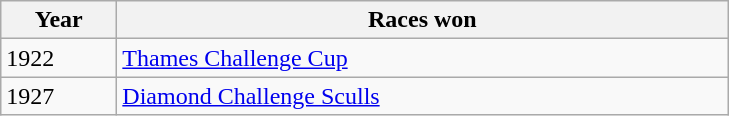<table class="wikitable">
<tr>
<th width=70>Year</th>
<th width=400>Races won</th>
</tr>
<tr>
<td>1922</td>
<td><a href='#'>Thames Challenge Cup</a></td>
</tr>
<tr>
<td>1927</td>
<td><a href='#'>Diamond Challenge Sculls</a></td>
</tr>
</table>
